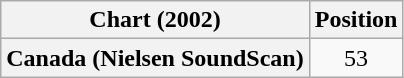<table class="wikitable sortable plainrowheaders" style="text-align:center">
<tr>
<th>Chart (2002)</th>
<th>Position</th>
</tr>
<tr>
<th scope="row">Canada (Nielsen SoundScan)</th>
<td>53</td>
</tr>
</table>
